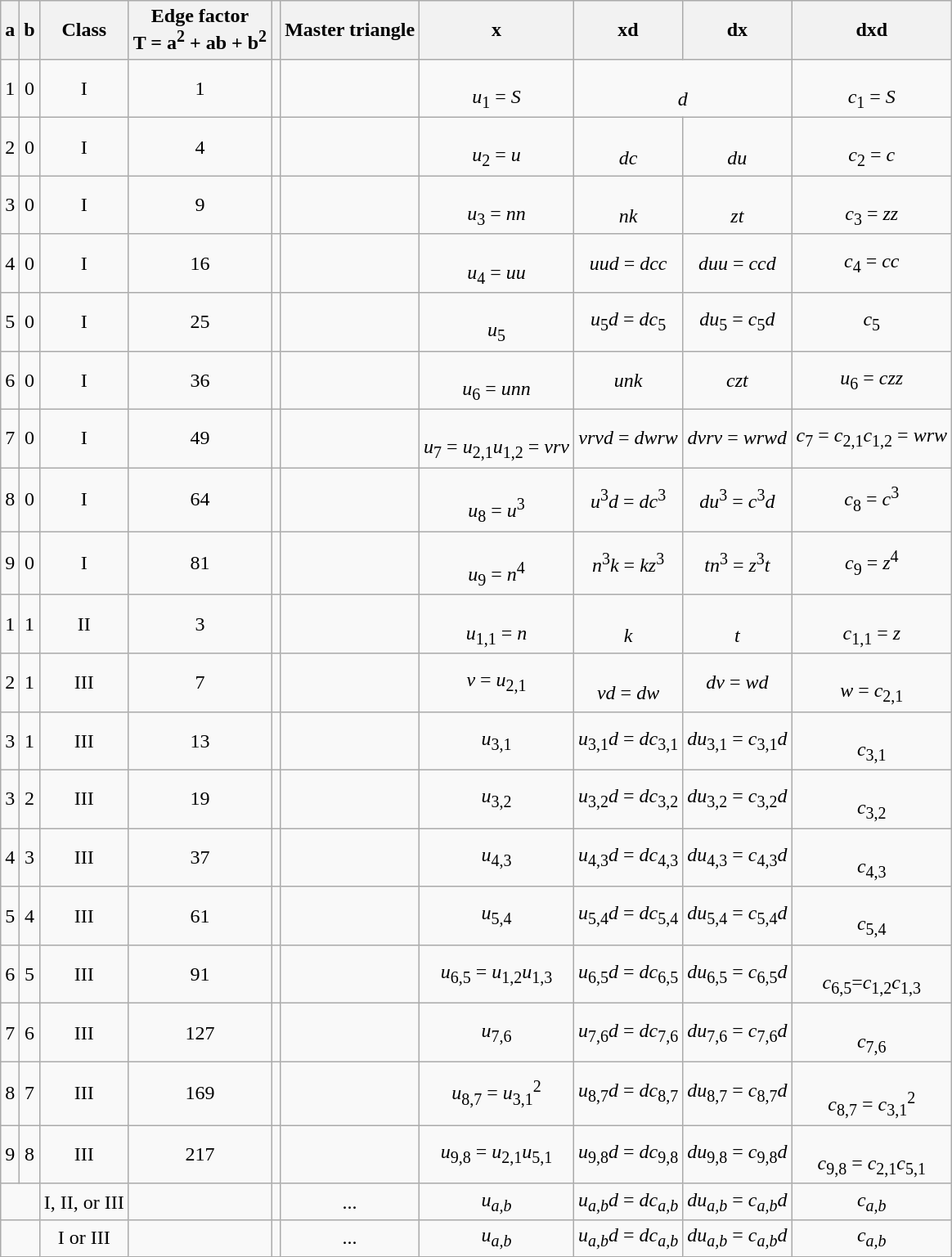<table class="wikitable sortable" style="text-align: center">
<tr>
<th>a</th>
<th>b</th>
<th>Class</th>
<th>Edge factor <br>T = a<sup>2</sup> + ab + b<sup>2</sup></th>
<th></th>
<th>Master triangle</th>
<th>x</th>
<th>xd</th>
<th>dx</th>
<th>dxd</th>
</tr>
<tr>
<td>1</td>
<td>0</td>
<td>I</td>
<td>1</td>
<td></td>
<td></td>
<td><br><em>u</em><sub>1</sub> = <em>S</em></td>
<td colspan=2><br><em>d</em></td>
<td><br><em>c</em><sub>1</sub> = <em>S</em></td>
</tr>
<tr>
<td>2</td>
<td>0</td>
<td>I</td>
<td>4</td>
<td></td>
<td></td>
<td><br><em>u</em><sub>2</sub> = <em>u</em></td>
<td><br><em>dc</em></td>
<td><br><em>du</em></td>
<td><br><em>c</em><sub>2</sub> = <em>c</em></td>
</tr>
<tr>
<td>3</td>
<td>0</td>
<td>I</td>
<td>9</td>
<td></td>
<td></td>
<td><br><em>u</em><sub>3</sub> = <em>nn</em></td>
<td><br><em>nk</em></td>
<td><br><em>zt</em></td>
<td><br><em>c</em><sub>3</sub> = <em>zz</em></td>
</tr>
<tr>
<td>4</td>
<td>0</td>
<td>I</td>
<td>16</td>
<td></td>
<td></td>
<td><br><em>u</em><sub>4</sub> = <em>uu</em></td>
<td><em>uud</em> = <em>dcc</em></td>
<td><em>duu</em> = <em>ccd</em></td>
<td><em>c</em><sub>4</sub> = <em>cc</em></td>
</tr>
<tr>
<td>5</td>
<td>0</td>
<td>I</td>
<td>25</td>
<td></td>
<td></td>
<td><br><em>u</em><sub>5</sub></td>
<td><em>u</em><sub>5</sub><em>d</em> = <em>dc</em><sub>5</sub></td>
<td><em>du</em><sub>5</sub> = <em>c</em><sub>5</sub><em>d</em></td>
<td><em>c</em><sub>5</sub></td>
</tr>
<tr>
<td>6</td>
<td>0</td>
<td>I</td>
<td>36</td>
<td></td>
<td></td>
<td><br><em>u</em><sub>6</sub> = <em>unn</em></td>
<td><em>unk</em></td>
<td><em>czt</em></td>
<td><em>u</em><sub>6</sub> = <em>czz</em></td>
</tr>
<tr>
<td>7</td>
<td>0</td>
<td>I</td>
<td>49</td>
<td></td>
<td></td>
<td><br><em>u</em><sub>7</sub> = <em>u</em><sub>2,1</sub><em>u</em><sub>1,2</sub> = <em>vrv</em></td>
<td><em>vrvd</em> = <em>dwrw</em></td>
<td><em>dvrv</em> = <em>wrwd</em></td>
<td><em>c</em><sub>7</sub> = <em>c</em><sub>2,1</sub><em>c</em><sub>1,2</sub> = <em>wrw</em></td>
</tr>
<tr>
<td>8</td>
<td>0</td>
<td>I</td>
<td>64</td>
<td></td>
<td></td>
<td><br><em>u</em><sub>8</sub> = <em>u</em><sup>3</sup></td>
<td><em>u</em><sup>3</sup><em>d</em> = <em>dc</em><sup>3</sup></td>
<td><em>du</em><sup>3</sup> = <em>c</em><sup>3</sup><em>d</em></td>
<td><em>c</em><sub>8</sub> = <em>c</em><sup>3</sup></td>
</tr>
<tr>
<td>9</td>
<td>0</td>
<td>I</td>
<td>81</td>
<td></td>
<td></td>
<td><br><em>u</em><sub>9</sub> = <em>n</em><sup>4</sup></td>
<td><em>n</em><sup>3</sup><em>k</em> = <em>kz</em><sup>3</sup></td>
<td><em>tn</em><sup>3</sup> = <em>z</em><sup>3</sup><em>t</em></td>
<td><em>c</em><sub>9</sub> = <em>z</em><sup>4</sup></td>
</tr>
<tr>
<td>1</td>
<td>1</td>
<td>II</td>
<td>3</td>
<td></td>
<td></td>
<td><br><em>u</em><sub>1,1</sub> = <em>n</em></td>
<td><br><em>k</em></td>
<td><br><em>t</em></td>
<td><br><em>c</em><sub>1,1</sub> = <em>z</em></td>
</tr>
<tr>
<td>2</td>
<td>1</td>
<td>III</td>
<td>7</td>
<td></td>
<td></td>
<td><em>v</em> = <em>u</em><sub>2,1</sub></td>
<td><br><em>vd</em> = <em>dw</em></td>
<td><em>dv</em> = <em>wd</em></td>
<td><br><em>w</em> = <em>c</em><sub>2,1</sub></td>
</tr>
<tr>
<td>3</td>
<td>1</td>
<td>III</td>
<td>13</td>
<td></td>
<td></td>
<td><em>u</em><sub>3,1</sub></td>
<td><em>u</em><sub>3,1</sub><em>d</em> = <em>dc</em><sub>3,1</sub></td>
<td><em>du</em><sub>3,1</sub> = <em>c</em><sub>3,1</sub><em>d</em></td>
<td><br><em>c</em><sub>3,1</sub></td>
</tr>
<tr>
<td>3</td>
<td>2</td>
<td>III</td>
<td>19</td>
<td></td>
<td></td>
<td><em>u</em><sub>3,2</sub></td>
<td><em>u</em><sub>3,2</sub><em>d</em> = <em>dc</em><sub>3,2</sub></td>
<td><em>du</em><sub>3,2</sub> = <em>c</em><sub>3,2</sub><em>d</em></td>
<td><br><em>c</em><sub>3,2</sub></td>
</tr>
<tr>
<td>4</td>
<td>3</td>
<td>III</td>
<td>37</td>
<td></td>
<td></td>
<td><em>u</em><sub>4,3</sub></td>
<td><em>u</em><sub>4,3</sub><em>d</em> = <em>dc</em><sub>4,3</sub></td>
<td><em>du</em><sub>4,3</sub> = <em>c</em><sub>4,3</sub><em>d</em></td>
<td><br><em>c</em><sub>4,3</sub></td>
</tr>
<tr>
<td>5</td>
<td>4</td>
<td>III</td>
<td>61</td>
<td></td>
<td></td>
<td><em>u</em><sub>5,4</sub></td>
<td><em>u</em><sub>5,4</sub><em>d</em> = <em>dc</em><sub>5,4</sub></td>
<td><em>du</em><sub>5,4</sub> = <em>c</em><sub>5,4</sub><em>d</em></td>
<td><br><em>c</em><sub>5,4</sub></td>
</tr>
<tr>
<td>6</td>
<td>5</td>
<td>III</td>
<td>91</td>
<td></td>
<td></td>
<td><em>u</em><sub>6,5</sub> = <em>u</em><sub>1,2</sub><em>u</em><sub>1,3</sub></td>
<td><em>u</em><sub>6,5</sub><em>d</em> = <em>dc</em><sub>6,5</sub></td>
<td><em>du</em><sub>6,5</sub> = <em>c</em><sub>6,5</sub><em>d</em></td>
<td><br><em>c</em><sub>6,5</sub>=<em>c</em><sub>1,2</sub><em>c</em><sub>1,3</sub></td>
</tr>
<tr>
<td>7</td>
<td>6</td>
<td>III</td>
<td>127</td>
<td></td>
<td></td>
<td><em>u</em><sub>7,6</sub></td>
<td><em>u</em><sub>7,6</sub><em>d</em> = <em>dc</em><sub>7,6</sub></td>
<td><em>du</em><sub>7,6</sub> = <em>c</em><sub>7,6</sub><em>d</em></td>
<td><br><em>c</em><sub>7,6</sub></td>
</tr>
<tr>
<td>8</td>
<td>7</td>
<td>III</td>
<td>169</td>
<td></td>
<td></td>
<td><em>u</em><sub>8,7</sub> = <em>u</em><sub>3,1</sub><sup>2</sup></td>
<td><em>u</em><sub>8,7</sub><em>d</em> = <em>dc</em><sub>8,7</sub></td>
<td><em>du</em><sub>8,7</sub> = <em>c</em><sub>8,7</sub><em>d</em></td>
<td><br><em>c</em><sub>8,7</sub> = <em>c</em><sub>3,1</sub><sup>2</sup></td>
</tr>
<tr>
<td>9</td>
<td>8</td>
<td>III</td>
<td>217</td>
<td></td>
<td></td>
<td><em>u</em><sub>9,8</sub> = <em>u</em><sub>2,1</sub><em>u</em><sub>5,1</sub></td>
<td><em>u</em><sub>9,8</sub><em>d</em> = <em>dc</em><sub>9,8</sub></td>
<td><em>du</em><sub>9,8</sub> = <em>c</em><sub>9,8</sub><em>d</em></td>
<td><br><em>c</em><sub>9,8</sub> = <em>c</em><sub>2,1</sub><em>c</em><sub>5,1</sub></td>
</tr>
<tr>
<td colspan=2></td>
<td>I, II, or III</td>
<td></td>
<td></td>
<td>...</td>
<td><em>u<sub>a,b</sub></em></td>
<td><em>u<sub>a,b</sub>d</em> = <em>dc<sub>a,b</sub></em></td>
<td><em>du<sub>a,b</sub></em> = <em>c<sub>a,b</sub>d</em></td>
<td><em>c<sub>a,b</sub></em></td>
</tr>
<tr>
<td colspan=2></td>
<td>I or III</td>
<td></td>
<td></td>
<td>...</td>
<td><em>u<sub>a,b</sub></em></td>
<td><em>u<sub>a,b</sub>d</em> = <em>dc<sub>a,b</sub></em></td>
<td><em>du<sub>a,b</sub></em> = <em>c<sub>a,b</sub>d</em></td>
<td><em>c<sub>a,b</sub></em></td>
</tr>
</table>
